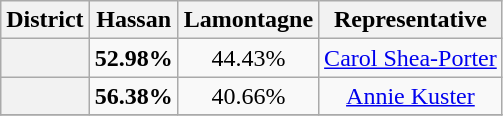<table class=wikitable>
<tr>
<th>District</th>
<th>Hassan</th>
<th>Lamontagne</th>
<th>Representative</th>
</tr>
<tr align=center>
<th></th>
<td><strong>52.98%</strong></td>
<td>44.43%</td>
<td><a href='#'>Carol Shea-Porter</a></td>
</tr>
<tr align=center>
<th></th>
<td><strong>56.38%</strong></td>
<td>40.66%</td>
<td><a href='#'>Annie Kuster</a></td>
</tr>
<tr align=center>
</tr>
</table>
